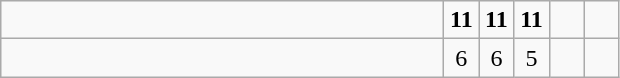<table class="wikitable">
<tr>
<td style="width:18em"><strong></strong></td>
<td align=center style="width:1em"><strong>11</strong></td>
<td align=center style="width:1em"><strong>11</strong></td>
<td align=center style="width:1em"><strong>11</strong></td>
<td align=center style="width:1em"></td>
<td align=center style="width:1em"></td>
</tr>
<tr>
<td style="width:18em"></td>
<td align=center style="width:1em">6</td>
<td align=center style="width:1em">6</td>
<td align=center style="width:1em">5</td>
<td align=center style="width:1em"></td>
<td align=center style="width:1em"></td>
</tr>
</table>
